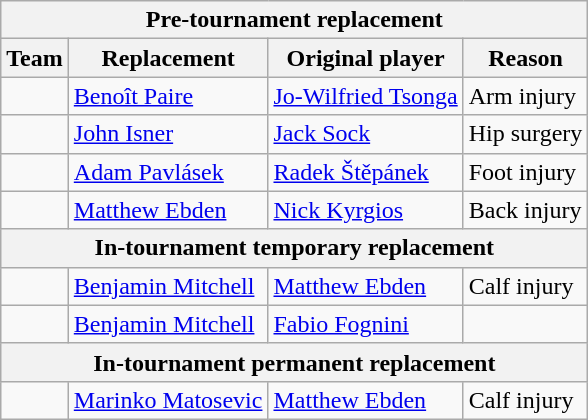<table class="wikitable">
<tr>
<th colspan=4>Pre-tournament replacement</th>
</tr>
<tr>
<th>Team</th>
<th>Replacement</th>
<th>Original player</th>
<th>Reason</th>
</tr>
<tr>
<td></td>
<td><a href='#'>Benoît Paire</a></td>
<td><a href='#'>Jo-Wilfried Tsonga</a></td>
<td>Arm injury</td>
</tr>
<tr>
<td></td>
<td><a href='#'>John Isner</a></td>
<td><a href='#'>Jack Sock</a></td>
<td>Hip surgery</td>
</tr>
<tr>
<td></td>
<td><a href='#'>Adam Pavlásek</a></td>
<td><a href='#'>Radek Štěpánek</a></td>
<td>Foot injury</td>
</tr>
<tr>
<td></td>
<td><a href='#'>Matthew Ebden</a></td>
<td><a href='#'>Nick Kyrgios</a></td>
<td>Back injury</td>
</tr>
<tr>
<th colspan=4>In-tournament temporary replacement</th>
</tr>
<tr>
<td></td>
<td><a href='#'>Benjamin Mitchell</a></td>
<td><a href='#'>Matthew Ebden</a></td>
<td>Calf injury</td>
</tr>
<tr>
<td></td>
<td><a href='#'>Benjamin Mitchell</a></td>
<td><a href='#'>Fabio Fognini</a></td>
<td></td>
</tr>
<tr>
<th colspan=4>In-tournament permanent replacement</th>
</tr>
<tr>
<td></td>
<td><a href='#'>Marinko Matosevic</a></td>
<td><a href='#'>Matthew Ebden</a></td>
<td>Calf injury</td>
</tr>
</table>
